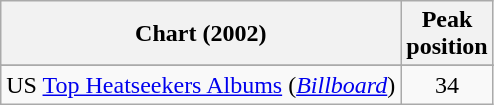<table class="wikitable sortable">
<tr>
<th>Chart (2002)</th>
<th>Peak<br>position</th>
</tr>
<tr>
</tr>
<tr>
<td>US <a href='#'>Top Heatseekers Albums</a> (<em><a href='#'>Billboard</a></em>)</td>
<td align="center">34</td>
</tr>
</table>
